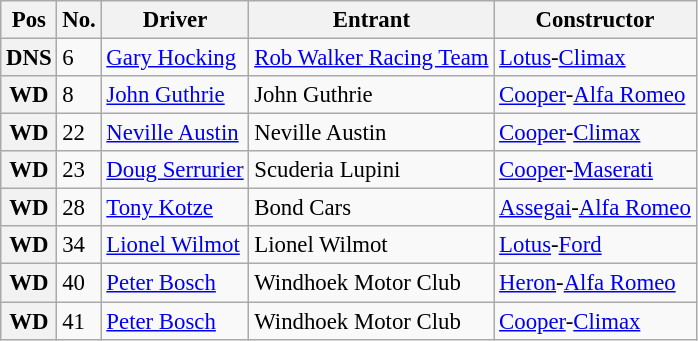<table class="wikitable" style="font-size: 95%">
<tr>
<th>Pos</th>
<th>No.</th>
<th>Driver</th>
<th>Entrant</th>
<th>Constructor</th>
</tr>
<tr>
<th>DNS</th>
<td>6</td>
<td> <a href='#'>Gary Hocking</a></td>
<td><a href='#'>Rob Walker Racing Team</a></td>
<td><a href='#'>Lotus</a>-<a href='#'>Climax</a></td>
</tr>
<tr>
<th>WD</th>
<td>8</td>
<td> <a href='#'>John Guthrie</a></td>
<td>John Guthrie</td>
<td><a href='#'>Cooper</a>-<a href='#'>Alfa Romeo</a></td>
</tr>
<tr>
<th>WD</th>
<td>22</td>
<td> <a href='#'>Neville Austin</a></td>
<td>Neville Austin</td>
<td><a href='#'>Cooper</a>-<a href='#'>Climax</a></td>
</tr>
<tr>
<th>WD</th>
<td>23</td>
<td> <a href='#'>Doug Serrurier</a></td>
<td>Scuderia Lupini</td>
<td><a href='#'>Cooper</a>-<a href='#'>Maserati</a></td>
</tr>
<tr>
<th>WD</th>
<td>28</td>
<td> <a href='#'>Tony Kotze</a></td>
<td>Bond Cars</td>
<td><a href='#'>Assegai</a>-<a href='#'>Alfa Romeo</a></td>
</tr>
<tr>
<th>WD</th>
<td>34</td>
<td> <a href='#'>Lionel Wilmot</a></td>
<td>Lionel Wilmot</td>
<td><a href='#'>Lotus</a>-<a href='#'>Ford</a></td>
</tr>
<tr>
<th>WD</th>
<td>40</td>
<td> <a href='#'>Peter Bosch</a></td>
<td>Windhoek Motor Club</td>
<td><a href='#'>Heron</a>-<a href='#'>Alfa Romeo</a></td>
</tr>
<tr>
<th>WD</th>
<td>41</td>
<td> <a href='#'>Peter Bosch</a></td>
<td>Windhoek Motor Club</td>
<td><a href='#'>Cooper</a>-<a href='#'>Climax</a></td>
</tr>
</table>
